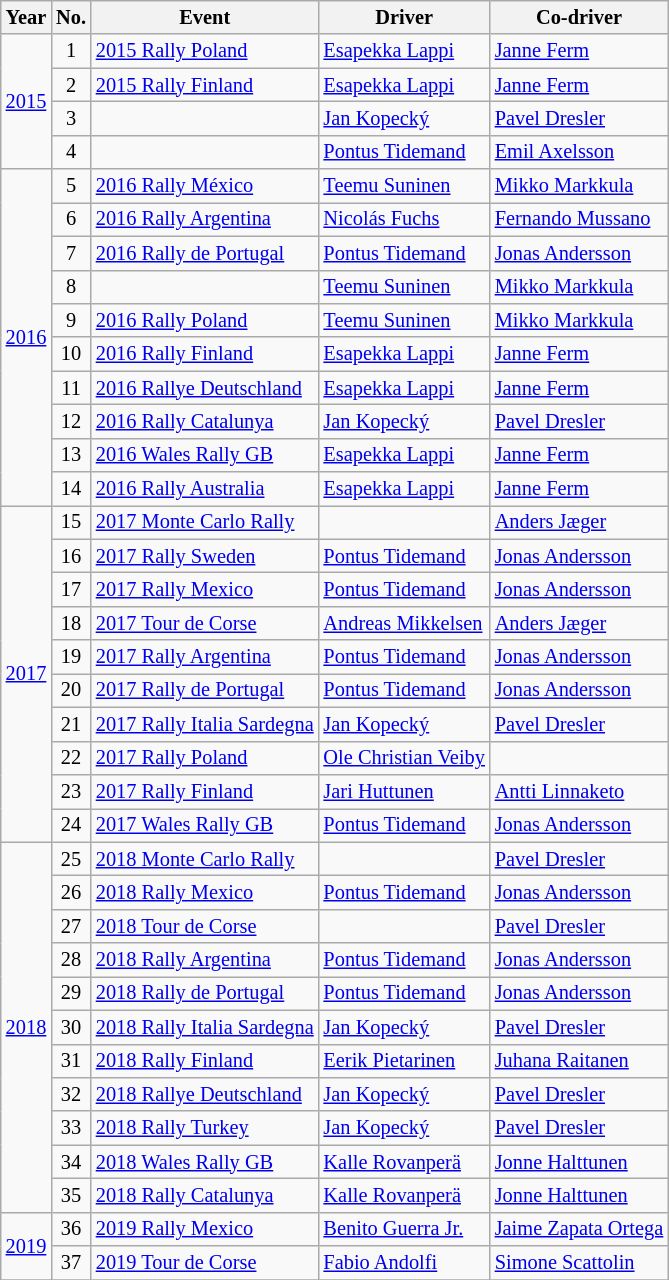<table class="wikitable" style="font-size: 85%; ">
<tr>
<th>Year</th>
<th>No.</th>
<th>Event</th>
<th>Driver</th>
<th>Co-driver</th>
</tr>
<tr>
<td rowspan="4" style="text-align:center;"><a href='#'>2015</a></td>
<td align="center">1</td>
<td> <a href='#'>2015 Rally Poland</a></td>
<td> <a href='#'>Esapekka Lappi</a></td>
<td> <a href='#'>Janne Ferm</a></td>
</tr>
<tr>
<td align="center">2</td>
<td> <a href='#'>2015 Rally Finland</a></td>
<td> <a href='#'>Esapekka Lappi</a></td>
<td> <a href='#'>Janne Ferm</a></td>
</tr>
<tr>
<td align="center">3</td>
<td></td>
<td> <a href='#'>Jan Kopecký</a></td>
<td> <a href='#'>Pavel Dresler</a></td>
</tr>
<tr>
<td align="center">4</td>
<td></td>
<td> <a href='#'>Pontus Tidemand</a></td>
<td> <a href='#'>Emil Axelsson</a></td>
</tr>
<tr>
<td rowspan="10" style="text-align:center;"><a href='#'>2016</a></td>
<td align="center">5</td>
<td> <a href='#'>2016 Rally México</a></td>
<td> <a href='#'>Teemu Suninen</a></td>
<td> <a href='#'>Mikko Markkula</a></td>
</tr>
<tr>
<td align="center">6</td>
<td> <a href='#'>2016 Rally Argentina</a></td>
<td> <a href='#'>Nicolás Fuchs</a></td>
<td> <a href='#'>Fernando Mussano</a></td>
</tr>
<tr>
<td align="center">7</td>
<td> <a href='#'>2016 Rally de Portugal</a></td>
<td> <a href='#'>Pontus Tidemand</a></td>
<td> <a href='#'>Jonas Andersson</a></td>
</tr>
<tr>
<td align="center">8</td>
<td></td>
<td> <a href='#'>Teemu Suninen</a></td>
<td> <a href='#'>Mikko Markkula</a></td>
</tr>
<tr>
<td align="center">9</td>
<td> <a href='#'>2016 Rally Poland</a></td>
<td> <a href='#'>Teemu Suninen</a></td>
<td> <a href='#'>Mikko Markkula</a></td>
</tr>
<tr>
<td align="center">10</td>
<td> <a href='#'>2016 Rally Finland</a></td>
<td> <a href='#'>Esapekka Lappi</a></td>
<td> <a href='#'>Janne Ferm</a></td>
</tr>
<tr>
<td align="center">11</td>
<td> <a href='#'>2016 Rallye Deutschland</a></td>
<td> <a href='#'>Esapekka Lappi</a></td>
<td> <a href='#'>Janne Ferm</a></td>
</tr>
<tr>
<td align="center">12</td>
<td> <a href='#'>2016 Rally Catalunya</a></td>
<td> <a href='#'>Jan Kopecký</a></td>
<td> <a href='#'>Pavel Dresler</a></td>
</tr>
<tr>
<td align="center">13</td>
<td> <a href='#'>2016 Wales Rally GB</a></td>
<td> <a href='#'>Esapekka Lappi</a></td>
<td> <a href='#'>Janne Ferm</a></td>
</tr>
<tr>
<td align="center">14</td>
<td> <a href='#'>2016 Rally Australia</a></td>
<td> <a href='#'>Esapekka Lappi</a></td>
<td> <a href='#'>Janne Ferm</a></td>
</tr>
<tr>
<td rowspan="10" style="text-align:center;"><a href='#'>2017</a></td>
<td align="center">15</td>
<td> <a href='#'>2017 Monte Carlo Rally</a></td>
<td></td>
<td> <a href='#'>Anders Jæger</a></td>
</tr>
<tr>
<td align="center">16</td>
<td> <a href='#'>2017 Rally Sweden</a></td>
<td> <a href='#'>Pontus Tidemand</a></td>
<td> <a href='#'>Jonas Andersson</a></td>
</tr>
<tr>
<td align="center">17</td>
<td> <a href='#'>2017 Rally Mexico</a></td>
<td> <a href='#'>Pontus Tidemand</a></td>
<td> <a href='#'>Jonas Andersson</a></td>
</tr>
<tr>
<td align="center">18</td>
<td> <a href='#'>2017 Tour de Corse</a></td>
<td> <a href='#'>Andreas Mikkelsen</a></td>
<td> <a href='#'>Anders Jæger</a></td>
</tr>
<tr>
<td align="center">19</td>
<td> <a href='#'>2017 Rally Argentina</a></td>
<td> <a href='#'>Pontus Tidemand</a></td>
<td> <a href='#'>Jonas Andersson</a></td>
</tr>
<tr>
<td align="center">20</td>
<td> <a href='#'>2017 Rally de Portugal</a></td>
<td> <a href='#'>Pontus Tidemand</a></td>
<td> <a href='#'>Jonas Andersson</a></td>
</tr>
<tr>
<td align="center">21</td>
<td> <a href='#'>2017 Rally Italia Sardegna</a></td>
<td> <a href='#'>Jan Kopecký</a></td>
<td> <a href='#'>Pavel Dresler</a></td>
</tr>
<tr>
<td align="center">22</td>
<td> <a href='#'>2017 Rally Poland</a></td>
<td> <a href='#'>Ole Christian Veiby</a></td>
<td></td>
</tr>
<tr>
<td align="center">23</td>
<td> <a href='#'>2017 Rally Finland</a></td>
<td> <a href='#'>Jari Huttunen</a></td>
<td> <a href='#'>Antti Linnaketo</a></td>
</tr>
<tr>
<td align="center">24</td>
<td> <a href='#'>2017 Wales Rally GB</a></td>
<td> <a href='#'>Pontus Tidemand</a></td>
<td> <a href='#'>Jonas Andersson</a></td>
</tr>
<tr>
<td rowspan="11" style="text-align:center;"><a href='#'>2018</a></td>
<td align="center">25</td>
<td> <a href='#'>2018 Monte Carlo Rally</a></td>
<td></td>
<td> <a href='#'>Pavel Dresler</a></td>
</tr>
<tr>
<td align="center">26</td>
<td> <a href='#'>2018 Rally Mexico</a></td>
<td> <a href='#'>Pontus Tidemand</a></td>
<td> <a href='#'>Jonas Andersson</a></td>
</tr>
<tr>
<td align="center">27</td>
<td> <a href='#'>2018 Tour de Corse</a></td>
<td></td>
<td> <a href='#'>Pavel Dresler</a></td>
</tr>
<tr>
<td align="center">28</td>
<td> <a href='#'>2018 Rally Argentina</a></td>
<td> <a href='#'>Pontus Tidemand</a></td>
<td> <a href='#'>Jonas Andersson</a></td>
</tr>
<tr>
<td align="center">29</td>
<td> <a href='#'>2018 Rally de Portugal</a></td>
<td> <a href='#'>Pontus Tidemand</a></td>
<td> <a href='#'>Jonas Andersson</a></td>
</tr>
<tr>
<td align="center">30</td>
<td> <a href='#'>2018 Rally Italia Sardegna</a></td>
<td> <a href='#'>Jan Kopecký</a></td>
<td> <a href='#'>Pavel Dresler</a></td>
</tr>
<tr>
<td align="center">31</td>
<td> <a href='#'>2018 Rally Finland</a></td>
<td> <a href='#'>Eerik Pietarinen</a></td>
<td> <a href='#'>Juhana Raitanen</a></td>
</tr>
<tr>
<td align="center">32</td>
<td> <a href='#'>2018 Rallye Deutschland</a></td>
<td> <a href='#'>Jan Kopecký</a></td>
<td> <a href='#'>Pavel Dresler</a></td>
</tr>
<tr>
<td align="center">33</td>
<td> <a href='#'>2018 Rally Turkey</a></td>
<td> <a href='#'>Jan Kopecký</a></td>
<td> <a href='#'>Pavel Dresler</a></td>
</tr>
<tr>
<td align="center">34</td>
<td> <a href='#'>2018 Wales Rally GB</a></td>
<td> <a href='#'>Kalle Rovanperä</a></td>
<td> <a href='#'>Jonne Halttunen</a></td>
</tr>
<tr>
<td align="center">35</td>
<td> <a href='#'>2018 Rally Catalunya</a></td>
<td> <a href='#'>Kalle Rovanperä</a></td>
<td> <a href='#'>Jonne Halttunen</a></td>
</tr>
<tr>
<td align="center" rowspan="2"><a href='#'>2019</a></td>
<td align="center">36</td>
<td> <a href='#'>2019 Rally Mexico</a></td>
<td> <a href='#'>Benito Guerra Jr.</a></td>
<td nowrap> <a href='#'>Jaime Zapata Ortega</a></td>
</tr>
<tr>
<td align="center">37</td>
<td> <a href='#'>2019 Tour de Corse</a></td>
<td> <a href='#'>Fabio Andolfi</a></td>
<td> <a href='#'>Simone Scattolin</a></td>
</tr>
<tr>
</tr>
</table>
